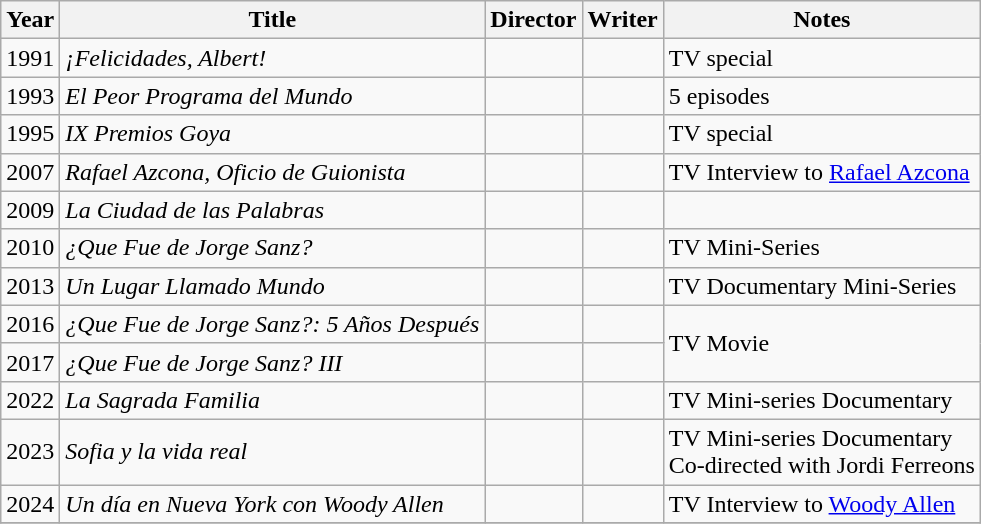<table class="wikitable sortable">
<tr>
<th>Year</th>
<th>Title</th>
<th>Director</th>
<th>Writer</th>
<th>Notes</th>
</tr>
<tr>
<td>1991</td>
<td><em>¡Felicidades, Albert!</em></td>
<td></td>
<td></td>
<td>TV special</td>
</tr>
<tr>
<td>1993</td>
<td><em>El Peor Programa del Mundo</em></td>
<td></td>
<td></td>
<td>5 episodes</td>
</tr>
<tr>
<td>1995</td>
<td><em>IX Premios Goya</em></td>
<td></td>
<td></td>
<td>TV special</td>
</tr>
<tr>
<td>2007</td>
<td><em>Rafael Azcona, Oficio de Guionista</em></td>
<td></td>
<td></td>
<td>TV Interview to <a href='#'>Rafael Azcona</a></td>
</tr>
<tr>
<td>2009</td>
<td><em>La Ciudad de las Palabras</em></td>
<td></td>
<td></td>
</tr>
<tr>
<td>2010</td>
<td><em>¿Que Fue de Jorge Sanz?</em></td>
<td></td>
<td></td>
<td>TV Mini-Series</td>
</tr>
<tr>
<td>2013</td>
<td><em>Un Lugar Llamado Mundo</em></td>
<td></td>
<td></td>
<td>TV Documentary Mini-Series</td>
</tr>
<tr>
<td>2016</td>
<td><em>¿Que Fue de Jorge Sanz?: 5 Años Después</em></td>
<td></td>
<td></td>
<td rowspan=2>TV Movie</td>
</tr>
<tr>
<td>2017</td>
<td><em>¿Que Fue de Jorge Sanz? III</em></td>
<td></td>
<td></td>
</tr>
<tr>
<td>2022</td>
<td><em>La Sagrada Familia</em></td>
<td></td>
<td></td>
<td>TV Mini-series Documentary</td>
</tr>
<tr>
<td>2023</td>
<td><em>Sofia y la vida real</em></td>
<td></td>
<td></td>
<td>TV Mini-series Documentary<br>Co-directed with Jordi Ferreons</td>
</tr>
<tr>
<td>2024</td>
<td><em>Un día en Nueva York con Woody Allen</em></td>
<td></td>
<td></td>
<td>TV Interview to <a href='#'>Woody Allen</a></td>
</tr>
<tr>
</tr>
</table>
